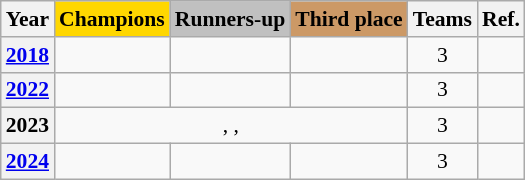<table class="wikitable" style="font-size:90%;text-align:center">
<tr>
<th>Year</th>
<th style=background:gold;">Champions</th>
<th style=background:silver;">Runners-up</th>
<th style=background:#c96;">Third place</th>
<th>Teams</th>
<th>Ref.</th>
</tr>
<tr>
<th> <a href='#'>2018</a></th>
<td><strong></strong></td>
<td></td>
<td></td>
<td>3</td>
<td></td>
</tr>
<tr>
<th> <a href='#'>2022</a></th>
<td><strong></strong></td>
<td></td>
<td></td>
<td>3</td>
<td></td>
</tr>
<tr>
<th> 2023</th>
<td colspan=3>, , </td>
<td>3</td>
<td></td>
</tr>
<tr>
<th> <a href='#'>2024</a></th>
<td><strong></strong></td>
<td></td>
<td></td>
<td>3</td>
<td></td>
</tr>
</table>
